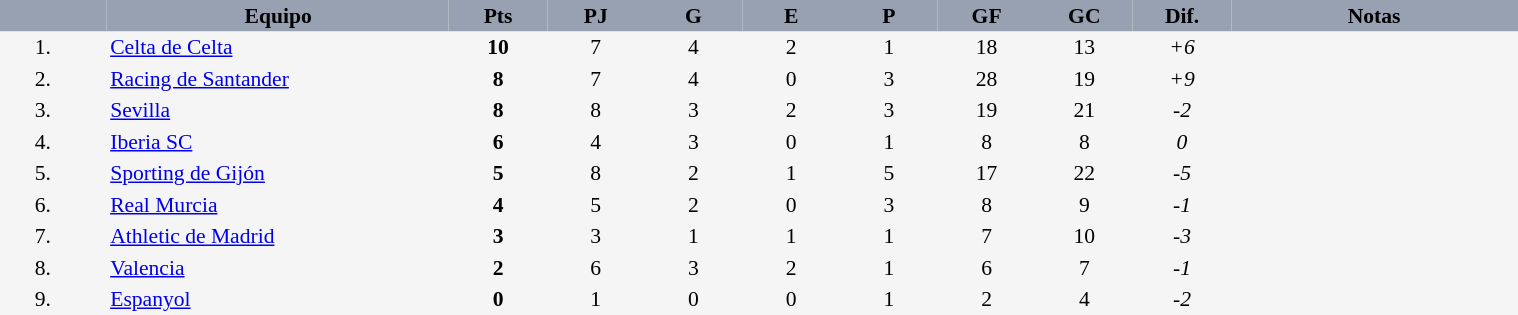<table align=center style="font-size: 90%; border-collapse:collapse" border=0 cellspacing=0 cellpadding=2 width=80%>
<tr align=center bgcolor=#98A1B2>
<th width=20></th>
<th width=20></th>
<th width=150><span>Equipo</span></th>
<th width=40><span>Pts</span></th>
<th width=40><span>PJ</span></th>
<th width=40><span>G</span></th>
<th width=40><span>E</span></th>
<th width=40><span>P</span></th>
<th width=40><span>GF</span></th>
<th width=40><span>GC</span></th>
<th width=40><span>Dif.</span></th>
<th width=125><span>Notas</span></th>
</tr>
<tr align=center style="background:#F5F5F5;">
<td style="text-align:right;">1.</td>
<td></td>
<td style="text-align:left;"><a href='#'>Celta de Celta</a></td>
<td><strong>10</strong></td>
<td>7</td>
<td>4</td>
<td>2</td>
<td>1</td>
<td>18</td>
<td>13</td>
<td><em>+6</em></td>
<td></td>
</tr>
<tr align=center style="background:#F5F5F5;">
<td style="text-align:right;">2.</td>
<td></td>
<td style="text-align:left;"><a href='#'>Racing de Santander</a></td>
<td><strong>8</strong></td>
<td>7</td>
<td>4</td>
<td>0</td>
<td>3</td>
<td>28</td>
<td>19</td>
<td><em>+9</em></td>
<td></td>
</tr>
<tr align=center style="background:#F5F5F5;">
<td style="text-align:right;">3.</td>
<td></td>
<td style="text-align:left;"><a href='#'>Sevilla</a></td>
<td><strong>8</strong></td>
<td>8</td>
<td>3</td>
<td>2</td>
<td>3</td>
<td>19</td>
<td>21</td>
<td><em>-2</em></td>
<td></td>
</tr>
<tr align=center style="background:#F5F5F5;">
<td style="text-align:right;">4.</td>
<td></td>
<td style="text-align:left;"><a href='#'>Iberia SC</a></td>
<td><strong>6</strong></td>
<td>4</td>
<td>3</td>
<td>0</td>
<td>1</td>
<td>8</td>
<td>8</td>
<td><em>0</em></td>
<td></td>
</tr>
<tr align=center style="background:#F5F5F5;">
<td style="text-align:right;">5.</td>
<td></td>
<td style="text-align:left;"><a href='#'>Sporting de Gijón</a></td>
<td><strong>5</strong></td>
<td>8</td>
<td>2</td>
<td>1</td>
<td>5</td>
<td>17</td>
<td>22</td>
<td><em>-5</em></td>
<td></td>
</tr>
<tr align=center style="background:#F5F5F5;">
<td style="text-align:right;">6.</td>
<td></td>
<td style="text-align:left;"><a href='#'>Real Murcia</a></td>
<td><strong>4</strong></td>
<td>5</td>
<td>2</td>
<td>0</td>
<td>3</td>
<td>8</td>
<td>9</td>
<td><em>-1</em></td>
<td></td>
</tr>
<tr align=center style="background:#F5F5F5;">
<td style="text-align:right;">7.</td>
<td></td>
<td style="text-align:left;"><a href='#'>Athletic de Madrid</a></td>
<td><strong>3</strong></td>
<td>3</td>
<td>1</td>
<td>1</td>
<td>1</td>
<td>7</td>
<td>10</td>
<td><em>-3</em></td>
<td></td>
</tr>
<tr align=center style="background:#F5F5F5;">
<td style="text-align:right;">8.</td>
<td></td>
<td style="text-align:left;"><a href='#'>Valencia</a></td>
<td><strong>2</strong></td>
<td>6</td>
<td>3</td>
<td>2</td>
<td>1</td>
<td>6</td>
<td>7</td>
<td><em>-1</em></td>
<td></td>
</tr>
<tr align=center style="background:#F5F5F5;">
<td style="text-align:right;">9.</td>
<td></td>
<td style="text-align:left;"><a href='#'>Espanyol</a></td>
<td><strong>0</strong></td>
<td>1</td>
<td>0</td>
<td>0</td>
<td>1</td>
<td>2</td>
<td>4</td>
<td><em>-2</em></td>
<td></td>
</tr>
</table>
